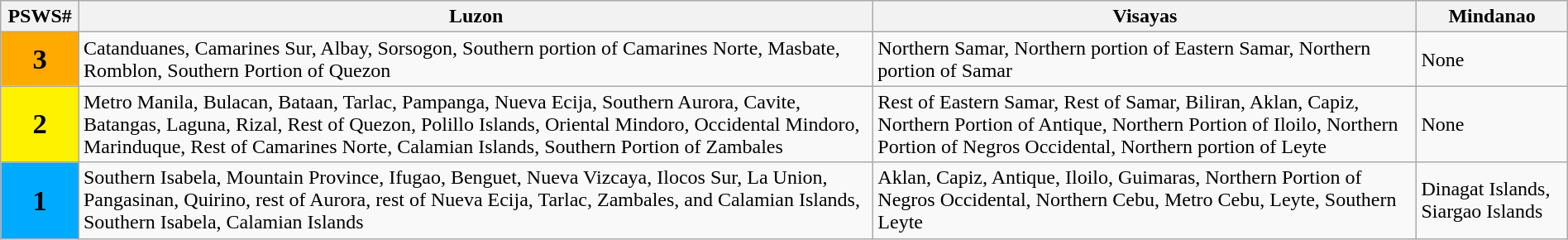<table class="wikitable" style="margin:1em auto 1em auto;">
<tr>
<th width="5%">PSWS#</th>
<th>Luzon</th>
<th>Visayas</th>
<th>Mindanao</th>
</tr>
<tr>
<th style="background-color:#FFAA00;"><big><big>3</big></big></th>
<td>Catanduanes, Camarines Sur, Albay, Sorsogon, Southern portion of Camarines Norte, Masbate, Romblon, Southern Portion of Quezon</td>
<td>Northern Samar, Northern portion of Eastern Samar, Northern portion of Samar</td>
<td>None</td>
</tr>
<tr>
<th style="background-color:#FFF200;"><big><big>2</big></big></th>
<td>Metro Manila, Bulacan, Bataan, Tarlac, Pampanga, Nueva Ecija, Southern Aurora, Cavite, Batangas, Laguna, Rizal, Rest of Quezon, Polillo Islands, Oriental Mindoro, Occidental Mindoro, Marinduque, Rest of Camarines Norte, Calamian Islands, Southern Portion of Zambales</td>
<td>Rest of Eastern Samar, Rest of Samar, Biliran, Aklan, Capiz, Northern Portion of Antique, Northern Portion of Iloilo, Northern Portion of Negros Occidental, Northern portion of Leyte</td>
<td>None</td>
</tr>
<tr>
<th style="background-color:#00AAFF;"><big><big>1</big></big></th>
<td>Southern Isabela, Mountain Province, Ifugao, Benguet, Nueva Vizcaya, Ilocos Sur, La Union, Pangasinan, Quirino, rest of Aurora, rest of Nueva Ecija, Tarlac, Zambales, and Calamian Islands, Southern Isabela, Calamian Islands</td>
<td>Aklan, Capiz, Antique, Iloilo, Guimaras, Northern Portion of Negros Occidental, Northern Cebu, Metro Cebu, Leyte, Southern Leyte</td>
<td>Dinagat Islands, Siargao Islands</td>
</tr>
</table>
